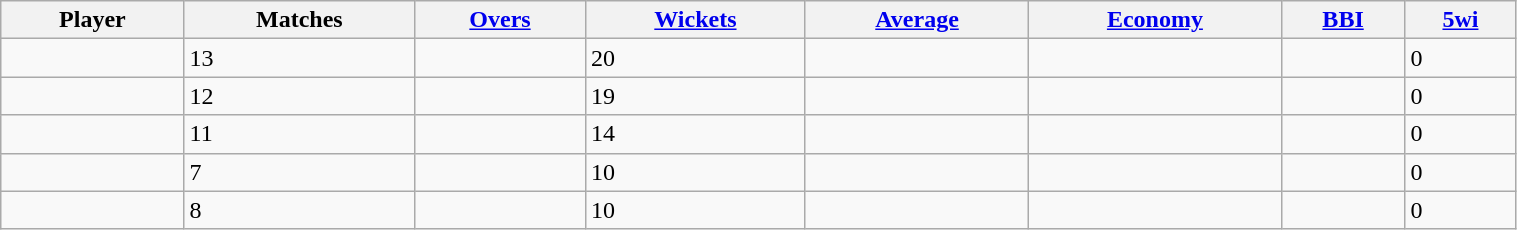<table class="wikitable sortable" style="width:80%;">
<tr>
<th>Player</th>
<th>Matches</th>
<th><a href='#'>Overs</a></th>
<th><a href='#'>Wickets</a></th>
<th><a href='#'>Average</a></th>
<th><a href='#'>Economy</a></th>
<th><a href='#'>BBI</a></th>
<th><a href='#'>5wi</a></th>
</tr>
<tr>
<td></td>
<td>13</td>
<td></td>
<td>20</td>
<td></td>
<td></td>
<td></td>
<td>0</td>
</tr>
<tr>
<td></td>
<td>12</td>
<td></td>
<td>19</td>
<td></td>
<td></td>
<td></td>
<td>0</td>
</tr>
<tr>
<td></td>
<td>11</td>
<td></td>
<td>14</td>
<td></td>
<td></td>
<td></td>
<td>0</td>
</tr>
<tr>
<td></td>
<td>7</td>
<td></td>
<td>10</td>
<td></td>
<td></td>
<td></td>
<td>0</td>
</tr>
<tr>
<td></td>
<td>8</td>
<td></td>
<td>10</td>
<td></td>
<td></td>
<td></td>
<td>0</td>
</tr>
</table>
